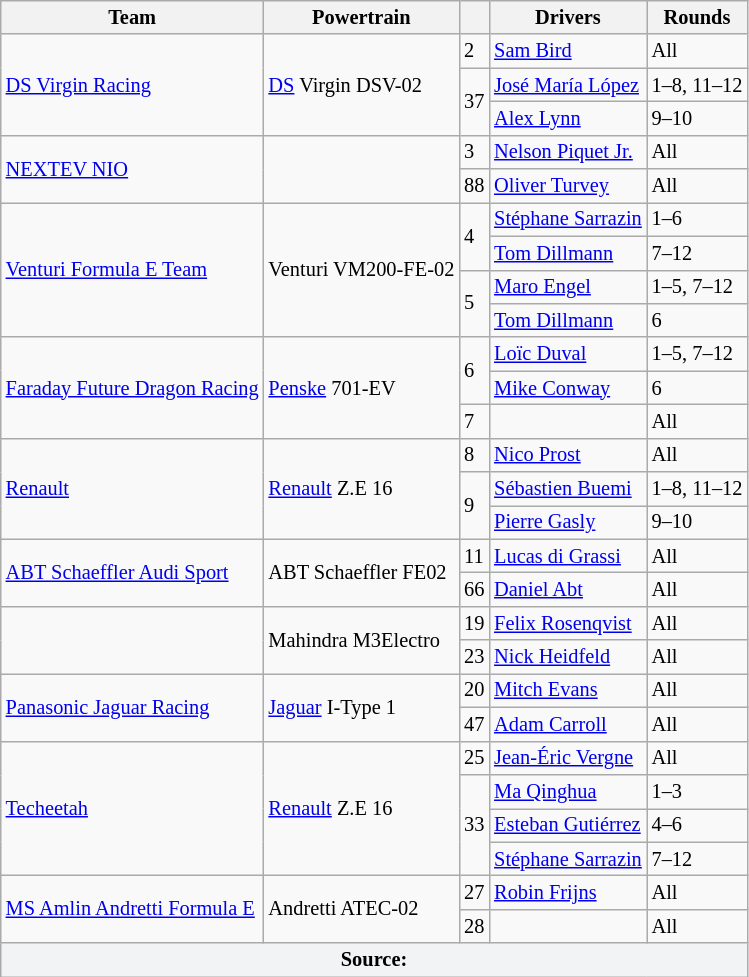<table class="wikitable" border="1" style="font-size: 85%;">
<tr>
<th scope="col">Team</th>
<th scope="col">Powertrain</th>
<th scope="col"></th>
<th scope="col">Drivers</th>
<th scope="col">Rounds</th>
</tr>
<tr>
<td rowspan="3"> <a href='#'>DS Virgin Racing</a></td>
<td rowspan="3"><a href='#'>DS</a> Virgin DSV-02</td>
<td>2</td>
<td> <a href='#'>Sam Bird</a></td>
<td>All</td>
</tr>
<tr>
<td rowspan="2">37</td>
<td> <a href='#'>José María López</a></td>
<td>1–8, 11–12</td>
</tr>
<tr>
<td> <a href='#'>Alex Lynn</a></td>
<td>9–10</td>
</tr>
<tr>
<td rowspan="2"> <a href='#'>NEXTEV NIO</a></td>
<td rowspan="2"></td>
<td>3</td>
<td> <a href='#'>Nelson Piquet Jr.</a></td>
<td>All</td>
</tr>
<tr>
<td>88</td>
<td> <a href='#'>Oliver Turvey</a></td>
<td>All</td>
</tr>
<tr>
<td rowspan="4"> <a href='#'>Venturi Formula E Team</a></td>
<td rowspan="4">Venturi VM200-FE-02</td>
<td rowspan="2">4</td>
<td> <a href='#'>Stéphane Sarrazin</a></td>
<td>1–6</td>
</tr>
<tr>
<td> <a href='#'>Tom Dillmann</a></td>
<td>7–12</td>
</tr>
<tr>
<td rowspan="2">5</td>
<td> <a href='#'>Maro Engel</a></td>
<td>1–5, 7–12</td>
</tr>
<tr>
<td> <a href='#'>Tom Dillmann</a></td>
<td>6</td>
</tr>
<tr>
<td rowspan="3"> <a href='#'>Faraday Future Dragon Racing</a></td>
<td rowspan="3"><a href='#'>Penske</a> 701-EV</td>
<td rowspan="2">6</td>
<td> <a href='#'>Loïc Duval</a></td>
<td>1–5, 7–12</td>
</tr>
<tr>
<td> <a href='#'>Mike Conway</a></td>
<td>6</td>
</tr>
<tr>
<td>7</td>
<td></td>
<td>All</td>
</tr>
<tr>
<td rowspan="3"> <a href='#'>Renault </a></td>
<td rowspan="3"><a href='#'>Renault</a> Z.E 16</td>
<td>8</td>
<td> <a href='#'>Nico Prost</a></td>
<td>All</td>
</tr>
<tr>
<td rowspan="2">9</td>
<td> <a href='#'>Sébastien Buemi</a></td>
<td>1–8, 11–12</td>
</tr>
<tr>
<td> <a href='#'>Pierre Gasly</a></td>
<td>9–10</td>
</tr>
<tr>
<td rowspan="2"> <a href='#'>ABT Schaeffler Audi Sport</a></td>
<td rowspan="2">ABT Schaeffler FE02</td>
<td>11</td>
<td> <a href='#'>Lucas di Grassi</a></td>
<td>All</td>
</tr>
<tr>
<td>66</td>
<td> <a href='#'>Daniel Abt</a></td>
<td>All</td>
</tr>
<tr>
<td rowspan="2" style="padding-right:24px"></td>
<td rowspan="2">Mahindra M3Electro</td>
<td>19</td>
<td> <a href='#'>Felix Rosenqvist</a></td>
<td>All</td>
</tr>
<tr>
<td>23</td>
<td> <a href='#'>Nick Heidfeld</a></td>
<td>All</td>
</tr>
<tr>
<td rowspan="2"> <a href='#'>Panasonic Jaguar Racing</a></td>
<td rowspan="2"><a href='#'>Jaguar</a> I-Type 1</td>
<td>20</td>
<td> <a href='#'>Mitch Evans</a></td>
<td>All</td>
</tr>
<tr>
<td>47</td>
<td> <a href='#'>Adam Carroll</a></td>
<td>All</td>
</tr>
<tr>
<td rowspan="4"> <a href='#'>Techeetah</a></td>
<td rowspan="4"><a href='#'>Renault</a> Z.E 16</td>
<td>25</td>
<td> <a href='#'>Jean-Éric Vergne</a></td>
<td>All</td>
</tr>
<tr>
<td rowspan="3">33</td>
<td> <a href='#'>Ma Qinghua</a></td>
<td>1–3</td>
</tr>
<tr>
<td> <a href='#'>Esteban Gutiérrez</a></td>
<td>4–6</td>
</tr>
<tr>
<td> <a href='#'>Stéphane Sarrazin</a></td>
<td>7–12</td>
</tr>
<tr>
<td rowspan="2"> <a href='#'>MS Amlin Andretti Formula E</a></td>
<td rowspan="2">Andretti ATEC-02</td>
<td>27</td>
<td> <a href='#'>Robin Frijns</a></td>
<td>All</td>
</tr>
<tr>
<td>28</td>
<td></td>
<td>All</td>
</tr>
<tr>
<th colspan="11" style="background-color:#f2f3f4;text-align:center">Source:</th>
</tr>
</table>
